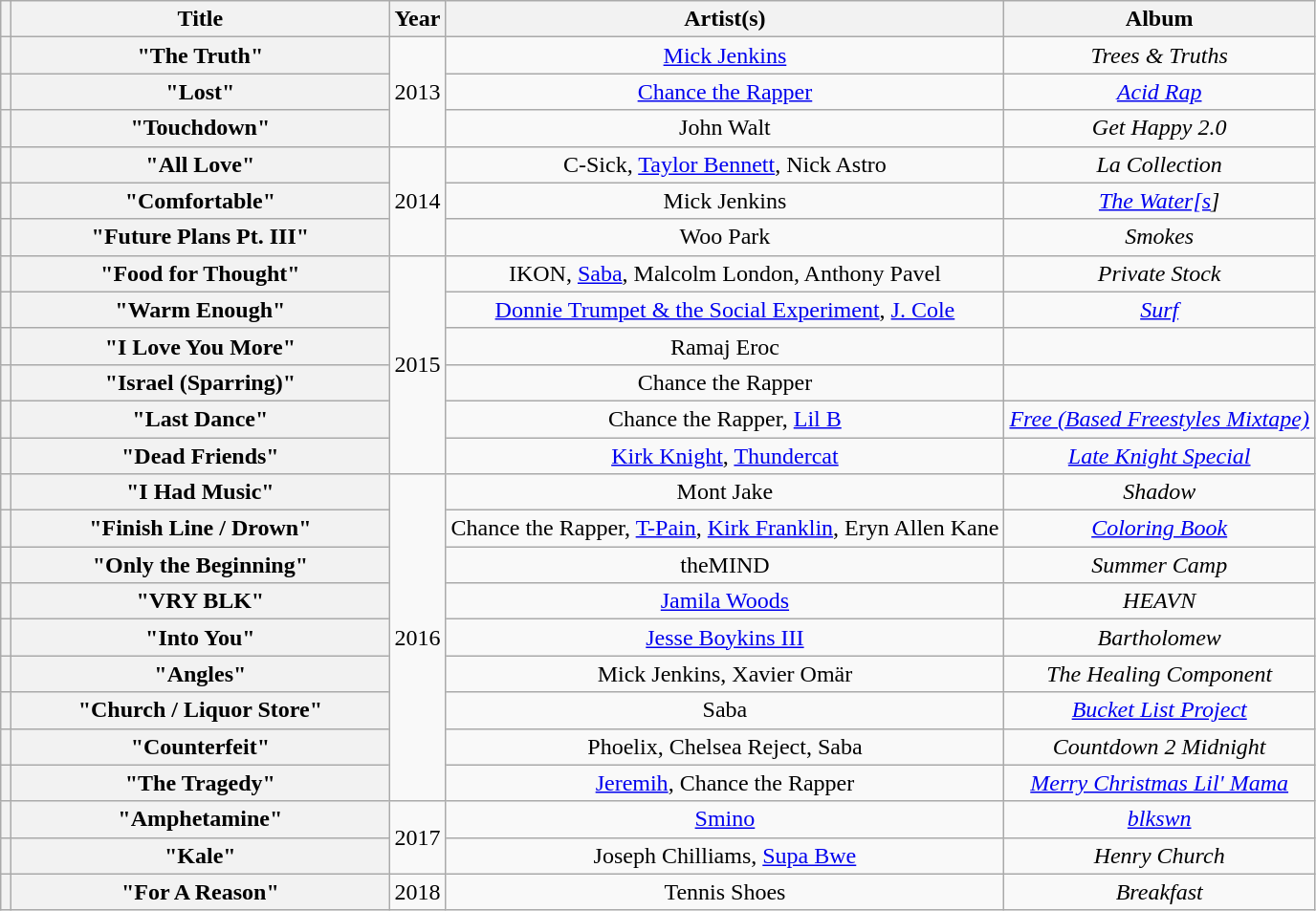<table class="wikitable plainrowheaders" style="text-align:center;">
<tr>
<th></th>
<th scope="col" style="width:16em;">Title</th>
<th scope="col">Year</th>
<th scope="col">Artist(s)</th>
<th scope="col">Album</th>
</tr>
<tr>
<th></th>
<th scope="row">"The Truth"</th>
<td rowspan="3">2013</td>
<td><a href='#'>Mick Jenkins</a></td>
<td><em>Trees & Truths</em></td>
</tr>
<tr>
<th></th>
<th scope="row">"Lost"</th>
<td><a href='#'>Chance the Rapper</a></td>
<td><em><a href='#'>Acid Rap</a></em></td>
</tr>
<tr>
<th></th>
<th scope="row">"Touchdown"</th>
<td>John Walt</td>
<td><em>Get Happy 2.0</em></td>
</tr>
<tr>
<th></th>
<th scope="row">"All Love"</th>
<td rowspan="3">2014</td>
<td>C-Sick, <a href='#'>Taylor Bennett</a>, Nick Astro</td>
<td><em>La Collection</em></td>
</tr>
<tr>
<th></th>
<th scope="row">"Comfortable"</th>
<td>Mick Jenkins</td>
<td><em><a href='#'>The Water[s</a>]</em></td>
</tr>
<tr>
<th></th>
<th scope="row">"Future Plans Pt. III"</th>
<td>Woo Park</td>
<td><em>Smokes</em></td>
</tr>
<tr>
<th></th>
<th scope="row">"Food for Thought"</th>
<td rowspan="6">2015</td>
<td>IKON, <a href='#'>Saba</a>, Malcolm London, Anthony Pavel</td>
<td><em>Private Stock</em></td>
</tr>
<tr>
<th></th>
<th scope="row">"Warm Enough"</th>
<td><a href='#'>Donnie Trumpet & the Social Experiment</a>, <a href='#'>J. Cole</a></td>
<td><em><a href='#'>Surf</a></em></td>
</tr>
<tr>
<th></th>
<th scope="row">"I Love You More"</th>
<td>Ramaj Eroc</td>
<td></td>
</tr>
<tr>
<th></th>
<th scope="row">"Israel (Sparring)"</th>
<td>Chance the Rapper</td>
<td></td>
</tr>
<tr>
<th></th>
<th scope="row">"Last Dance"</th>
<td>Chance the Rapper, <a href='#'>Lil B</a></td>
<td><em><a href='#'>Free (Based Freestyles Mixtape)</a></em></td>
</tr>
<tr>
<th></th>
<th scope="row">"Dead Friends"</th>
<td><a href='#'>Kirk Knight</a>, <a href='#'>Thundercat</a></td>
<td><em><a href='#'>Late Knight Special</a></em></td>
</tr>
<tr>
<th></th>
<th scope="row">"I Had Music"</th>
<td rowspan="9">2016</td>
<td>Mont Jake</td>
<td><em>Shadow</em></td>
</tr>
<tr>
<th></th>
<th scope="row">"Finish Line / Drown"</th>
<td>Chance the Rapper, <a href='#'>T-Pain</a>, <a href='#'>Kirk Franklin</a>, Eryn Allen Kane</td>
<td><em><a href='#'>Coloring Book</a></em></td>
</tr>
<tr>
<th></th>
<th scope="row">"Only the Beginning"</th>
<td>theMIND</td>
<td><em>Summer Camp</em></td>
</tr>
<tr>
<th></th>
<th scope="row">"VRY BLK"</th>
<td><a href='#'>Jamila Woods</a></td>
<td><em>HEAVN</em></td>
</tr>
<tr>
<th></th>
<th scope="row">"Into You"</th>
<td><a href='#'>Jesse Boykins III</a></td>
<td><em>Bartholomew</em></td>
</tr>
<tr>
<th></th>
<th scope="row">"Angles"</th>
<td>Mick Jenkins, Xavier Omär</td>
<td><em>The Healing Component</em></td>
</tr>
<tr>
<th></th>
<th scope="row">"Church / Liquor Store"</th>
<td>Saba</td>
<td><em><a href='#'>Bucket List Project</a></em></td>
</tr>
<tr>
<th></th>
<th scope="row">"Counterfeit"</th>
<td>Phoelix, Chelsea Reject, Saba</td>
<td><em>Countdown 2 Midnight</em></td>
</tr>
<tr>
<th></th>
<th scope="row">"The Tragedy"</th>
<td><a href='#'>Jeremih</a>, Chance the Rapper</td>
<td><em><a href='#'>Merry Christmas Lil' Mama</a></em></td>
</tr>
<tr>
<th></th>
<th scope="row">"Amphetamine"</th>
<td rowspan="2">2017</td>
<td><a href='#'>Smino</a></td>
<td><em><a href='#'>blkswn</a></em></td>
</tr>
<tr>
<th></th>
<th scope="row">"Kale"</th>
<td>Joseph Chilliams, <a href='#'>Supa Bwe</a></td>
<td><em>Henry Church</em></td>
</tr>
<tr>
<th></th>
<th scope="row">"For A Reason"</th>
<td>2018</td>
<td>Tennis Shoes</td>
<td><em>Breakfast</em></td>
</tr>
</table>
